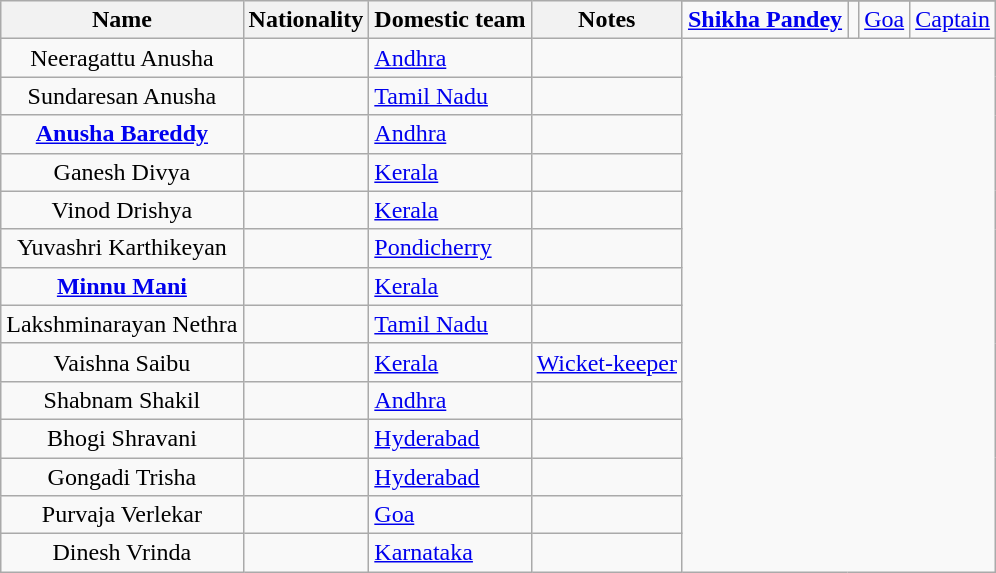<table class="wikitable sortable">
<tr>
<th scope="col" rowspan="2">Name</th>
<th scope="col" rowspan="2">Nationality</th>
<th scope="col" rowspan="2">Domestic team</th>
<th scope="col" rowspan="2">Notes</th>
</tr>
<tr>
<td style="text-align:center"><strong><a href='#'>Shikha Pandey</a></strong></td>
<td></td>
<td><a href='#'>Goa</a></td>
<td><a href='#'>Captain</a></td>
</tr>
<tr>
<td style="text-align:center">Neeragattu Anusha</td>
<td></td>
<td><a href='#'>Andhra</a></td>
<td></td>
</tr>
<tr>
<td style="text-align:center">Sundaresan Anusha</td>
<td></td>
<td><a href='#'>Tamil Nadu</a></td>
<td></td>
</tr>
<tr>
<td style="text-align:center"><strong><a href='#'>Anusha Bareddy</a></strong></td>
<td></td>
<td><a href='#'>Andhra</a></td>
<td></td>
</tr>
<tr>
<td style="text-align:center">Ganesh Divya</td>
<td></td>
<td><a href='#'>Kerala</a></td>
<td></td>
</tr>
<tr>
<td style="text-align:center">Vinod Drishya</td>
<td></td>
<td><a href='#'>Kerala</a></td>
<td></td>
</tr>
<tr>
<td style="text-align:center">Yuvashri Karthikeyan</td>
<td></td>
<td><a href='#'>Pondicherry</a></td>
<td></td>
</tr>
<tr>
<td style="text-align:center"><strong><a href='#'>Minnu Mani</a></strong></td>
<td></td>
<td><a href='#'>Kerala</a></td>
<td></td>
</tr>
<tr>
<td style="text-align:center">Lakshminarayan Nethra</td>
<td></td>
<td><a href='#'>Tamil Nadu</a></td>
<td></td>
</tr>
<tr>
<td style="text-align:center">Vaishna Saibu</td>
<td></td>
<td><a href='#'>Kerala</a></td>
<td><a href='#'>Wicket-keeper</a></td>
</tr>
<tr>
<td style="text-align:center">Shabnam Shakil</td>
<td></td>
<td><a href='#'>Andhra</a></td>
<td></td>
</tr>
<tr>
<td style="text-align:center">Bhogi Shravani</td>
<td></td>
<td><a href='#'>Hyderabad</a></td>
<td></td>
</tr>
<tr>
<td style="text-align:center">Gongadi Trisha</td>
<td></td>
<td><a href='#'>Hyderabad</a></td>
<td></td>
</tr>
<tr>
<td style="text-align:center">Purvaja Verlekar</td>
<td></td>
<td><a href='#'>Goa</a></td>
<td></td>
</tr>
<tr>
<td style="text-align:center">Dinesh Vrinda</td>
<td></td>
<td><a href='#'>Karnataka</a></td>
<td></td>
</tr>
</table>
